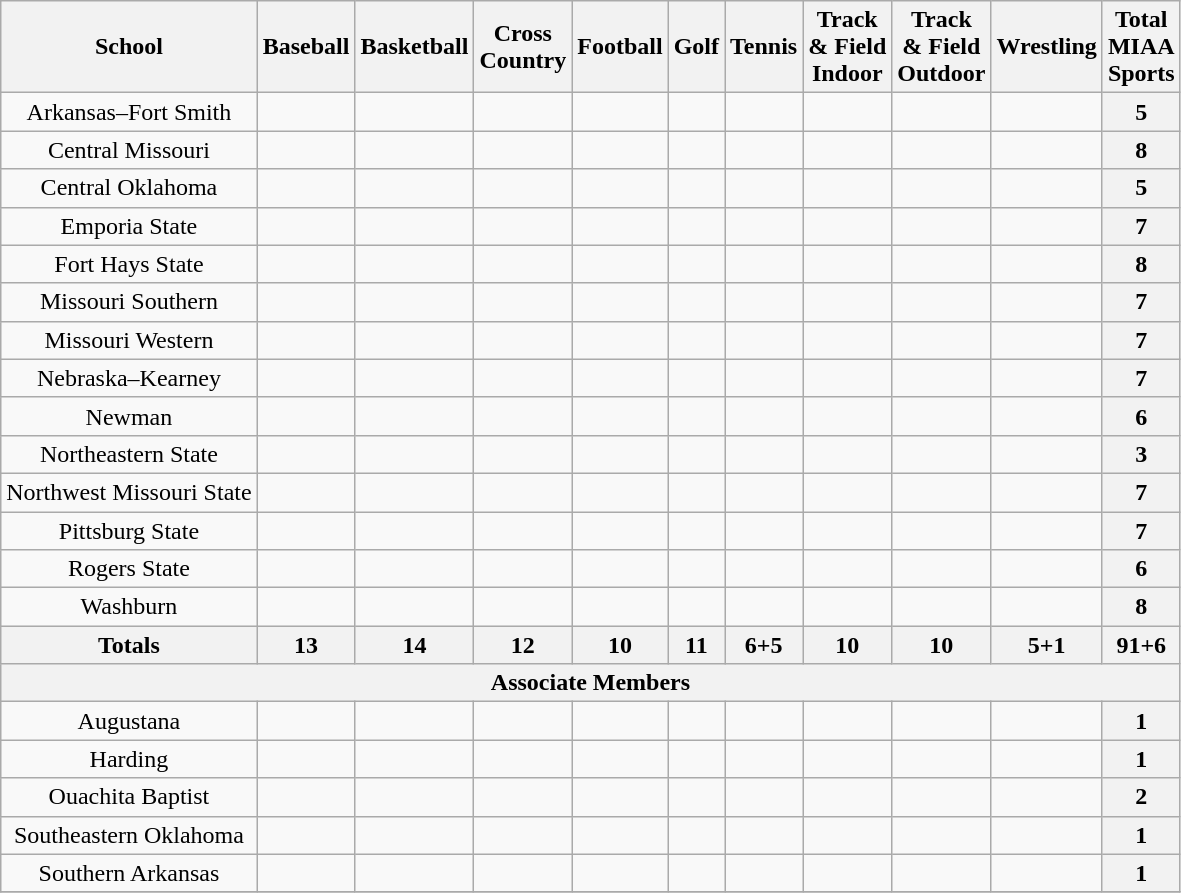<table class="wikitable" style="text-align:center">
<tr>
<th>School</th>
<th>Baseball</th>
<th>Basketball</th>
<th>Cross<br>Country</th>
<th>Football</th>
<th>Golf</th>
<th>Tennis</th>
<th>Track<br>& Field<br>Indoor</th>
<th>Track<br>& Field<br>Outdoor</th>
<th>Wrestling</th>
<th>Total<br>MIAA<br>Sports</th>
</tr>
<tr>
<td>Arkansas–Fort Smith</td>
<td></td>
<td></td>
<td></td>
<td></td>
<td></td>
<td></td>
<td></td>
<td></td>
<td></td>
<th>5</th>
</tr>
<tr>
<td>Central Missouri</td>
<td></td>
<td></td>
<td></td>
<td></td>
<td></td>
<td></td>
<td></td>
<td></td>
<td></td>
<th>8</th>
</tr>
<tr>
<td>Central Oklahoma</td>
<td></td>
<td></td>
<td></td>
<td></td>
<td></td>
<td></td>
<td></td>
<td></td>
<td></td>
<th>5</th>
</tr>
<tr>
<td>Emporia State</td>
<td></td>
<td></td>
<td></td>
<td></td>
<td></td>
<td></td>
<td></td>
<td></td>
<td></td>
<th>7</th>
</tr>
<tr>
<td>Fort Hays State</td>
<td></td>
<td></td>
<td></td>
<td></td>
<td></td>
<td></td>
<td></td>
<td></td>
<td></td>
<th>8</th>
</tr>
<tr>
<td>Missouri Southern</td>
<td></td>
<td></td>
<td></td>
<td></td>
<td></td>
<td></td>
<td></td>
<td></td>
<td></td>
<th>7</th>
</tr>
<tr>
<td>Missouri Western</td>
<td></td>
<td></td>
<td></td>
<td></td>
<td></td>
<td></td>
<td></td>
<td></td>
<td></td>
<th>7</th>
</tr>
<tr>
<td>Nebraska–Kearney</td>
<td></td>
<td></td>
<td></td>
<td></td>
<td></td>
<td></td>
<td></td>
<td></td>
<td></td>
<th>7</th>
</tr>
<tr>
<td>Newman</td>
<td></td>
<td></td>
<td></td>
<td></td>
<td></td>
<td></td>
<td></td>
<td></td>
<td></td>
<th>6</th>
</tr>
<tr>
<td>Northeastern State</td>
<td></td>
<td></td>
<td></td>
<td></td>
<td></td>
<td></td>
<td></td>
<td></td>
<td></td>
<th>3</th>
</tr>
<tr>
<td>Northwest Missouri State</td>
<td></td>
<td></td>
<td></td>
<td></td>
<td></td>
<td></td>
<td></td>
<td></td>
<td></td>
<th>7</th>
</tr>
<tr>
<td>Pittsburg State</td>
<td></td>
<td></td>
<td></td>
<td></td>
<td></td>
<td></td>
<td></td>
<td></td>
<td></td>
<th>7</th>
</tr>
<tr>
<td>Rogers State</td>
<td></td>
<td></td>
<td></td>
<td></td>
<td></td>
<td></td>
<td></td>
<td></td>
<td></td>
<th>6</th>
</tr>
<tr>
<td>Washburn</td>
<td></td>
<td></td>
<td></td>
<td></td>
<td></td>
<td></td>
<td></td>
<td></td>
<td></td>
<th>8</th>
</tr>
<tr>
<th>Totals</th>
<th>13</th>
<th>14</th>
<th>12</th>
<th>10</th>
<th>11</th>
<th>6+5</th>
<th>10</th>
<th>10</th>
<th>5+1</th>
<th>91+6</th>
</tr>
<tr>
<th colspan=14>Associate Members</th>
</tr>
<tr>
<td>Augustana</td>
<td></td>
<td></td>
<td></td>
<td></td>
<td></td>
<td></td>
<td></td>
<td></td>
<td></td>
<th>1</th>
</tr>
<tr>
<td>Harding</td>
<td></td>
<td></td>
<td></td>
<td></td>
<td></td>
<td></td>
<td></td>
<td></td>
<td></td>
<th>1</th>
</tr>
<tr>
<td>Ouachita Baptist</td>
<td></td>
<td></td>
<td></td>
<td></td>
<td></td>
<td></td>
<td></td>
<td></td>
<td></td>
<th>2</th>
</tr>
<tr>
<td>Southeastern Oklahoma</td>
<td></td>
<td></td>
<td></td>
<td></td>
<td></td>
<td></td>
<td></td>
<td></td>
<td></td>
<th>1</th>
</tr>
<tr>
<td>Southern Arkansas</td>
<td></td>
<td></td>
<td></td>
<td></td>
<td></td>
<td></td>
<td></td>
<td></td>
<td></td>
<th>1</th>
</tr>
<tr>
</tr>
</table>
